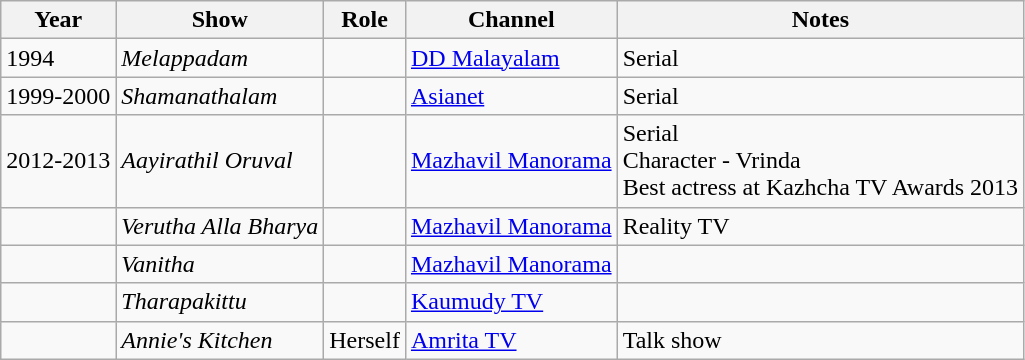<table class="wikitable">
<tr>
<th>Year</th>
<th>Show</th>
<th>Role</th>
<th>Channel</th>
<th>Notes</th>
</tr>
<tr>
<td>1994</td>
<td><em>Melappadam</em></td>
<td></td>
<td><a href='#'>DD Malayalam</a></td>
<td>Serial</td>
</tr>
<tr>
<td>1999-2000</td>
<td><em>Shamanathalam</em></td>
<td></td>
<td><a href='#'>Asianet</a></td>
<td>Serial</td>
</tr>
<tr>
<td>2012-2013</td>
<td><em>Aayirathil Oruval</em></td>
<td></td>
<td><a href='#'>Mazhavil Manorama</a></td>
<td>Serial <br>Character - Vrinda <br>Best actress at Kazhcha TV Awards 2013</td>
</tr>
<tr>
<td></td>
<td><em>Verutha Alla Bharya</em></td>
<td></td>
<td><a href='#'>Mazhavil Manorama</a></td>
<td>Reality TV</td>
</tr>
<tr>
<td></td>
<td><em>Vanitha</em></td>
<td></td>
<td><a href='#'>Mazhavil Manorama</a></td>
<td></td>
</tr>
<tr>
<td></td>
<td><em>Tharapakittu</em></td>
<td></td>
<td><a href='#'>Kaumudy TV</a></td>
<td></td>
</tr>
<tr>
<td></td>
<td><em> Annie's Kitchen</em></td>
<td>Herself</td>
<td><a href='#'>Amrita TV</a></td>
<td>Talk show</td>
</tr>
</table>
